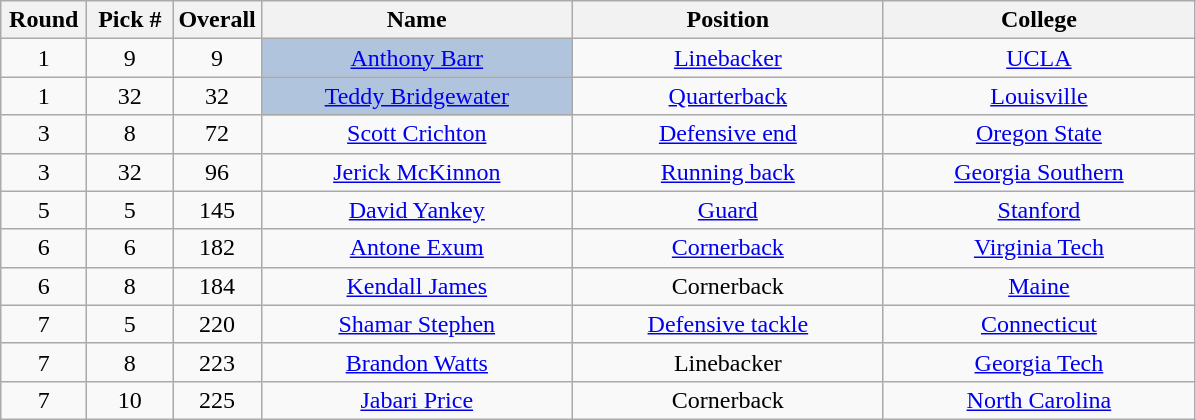<table class="wikitable sortable" style="text-align:center">
<tr>
<th width=50px>Round</th>
<th width=50px>Pick #</th>
<th width=50px>Overall</th>
<th width=200px>Name</th>
<th width=200px>Position</th>
<th width=200px>College</th>
</tr>
<tr>
<td>1</td>
<td>9</td>
<td>9</td>
<td bgcolor=lightsteelblue><a href='#'>Anthony Barr</a></td>
<td><a href='#'>Linebacker</a></td>
<td><a href='#'>UCLA</a></td>
</tr>
<tr>
<td>1</td>
<td>32</td>
<td>32</td>
<td bgcolor=lightsteelblue><a href='#'>Teddy Bridgewater</a></td>
<td><a href='#'>Quarterback</a></td>
<td><a href='#'>Louisville</a></td>
</tr>
<tr>
<td>3</td>
<td>8</td>
<td>72</td>
<td><a href='#'>Scott Crichton</a></td>
<td><a href='#'>Defensive end</a></td>
<td><a href='#'>Oregon State</a></td>
</tr>
<tr>
<td>3</td>
<td>32</td>
<td>96</td>
<td><a href='#'>Jerick McKinnon</a></td>
<td><a href='#'>Running back</a></td>
<td><a href='#'>Georgia Southern</a></td>
</tr>
<tr>
<td>5</td>
<td>5</td>
<td>145</td>
<td><a href='#'>David Yankey</a></td>
<td><a href='#'>Guard</a></td>
<td><a href='#'>Stanford</a></td>
</tr>
<tr>
<td>6</td>
<td>6</td>
<td>182</td>
<td><a href='#'>Antone Exum</a></td>
<td><a href='#'>Cornerback</a></td>
<td><a href='#'>Virginia Tech</a></td>
</tr>
<tr>
<td>6</td>
<td>8</td>
<td>184</td>
<td><a href='#'>Kendall James</a></td>
<td>Cornerback</td>
<td><a href='#'>Maine</a></td>
</tr>
<tr>
<td>7</td>
<td>5</td>
<td>220</td>
<td><a href='#'>Shamar Stephen</a></td>
<td><a href='#'>Defensive tackle</a></td>
<td><a href='#'>Connecticut</a></td>
</tr>
<tr>
<td>7</td>
<td>8</td>
<td>223</td>
<td><a href='#'>Brandon Watts</a></td>
<td>Linebacker</td>
<td><a href='#'>Georgia Tech</a></td>
</tr>
<tr>
<td>7</td>
<td>10</td>
<td>225</td>
<td><a href='#'>Jabari Price</a></td>
<td>Cornerback</td>
<td><a href='#'>North Carolina</a></td>
</tr>
</table>
